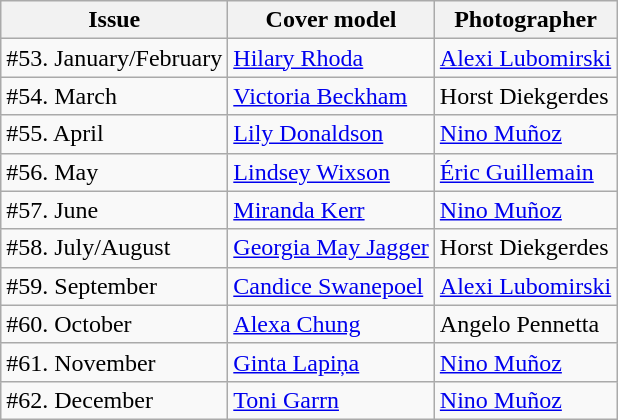<table class="sortable wikitable">
<tr>
<th>Issue</th>
<th>Cover model</th>
<th>Photographer</th>
</tr>
<tr>
<td>#53. January/February</td>
<td><a href='#'>Hilary Rhoda</a></td>
<td><a href='#'>Alexi Lubomirski</a></td>
</tr>
<tr>
<td>#54. March</td>
<td><a href='#'>Victoria Beckham</a></td>
<td>Horst Diekgerdes</td>
</tr>
<tr>
<td>#55. April</td>
<td><a href='#'>Lily Donaldson</a></td>
<td><a href='#'>Nino Muñoz</a></td>
</tr>
<tr>
<td>#56. May</td>
<td><a href='#'>Lindsey Wixson</a></td>
<td><a href='#'>Éric Guillemain</a></td>
</tr>
<tr>
<td>#57. June</td>
<td><a href='#'>Miranda Kerr</a></td>
<td><a href='#'>Nino Muñoz</a></td>
</tr>
<tr>
<td>#58. July/August</td>
<td><a href='#'>Georgia May Jagger</a></td>
<td>Horst Diekgerdes</td>
</tr>
<tr>
<td>#59. September</td>
<td><a href='#'>Candice Swanepoel</a></td>
<td><a href='#'>Alexi Lubomirski</a></td>
</tr>
<tr>
<td>#60. October</td>
<td><a href='#'>Alexa Chung</a></td>
<td>Angelo Pennetta</td>
</tr>
<tr>
<td>#61. November</td>
<td><a href='#'>Ginta Lapiņa</a></td>
<td><a href='#'>Nino Muñoz</a></td>
</tr>
<tr>
<td>#62. December</td>
<td><a href='#'>Toni Garrn</a></td>
<td><a href='#'>Nino Muñoz</a></td>
</tr>
</table>
